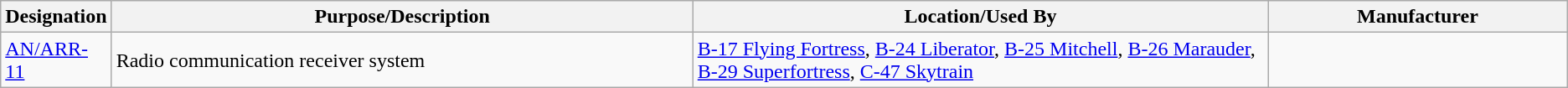<table class="wikitable sortable">
<tr>
<th scope="col">Designation</th>
<th scope="col" style="width: 500px;">Purpose/Description</th>
<th scope="col" style="width: 500px;">Location/Used By</th>
<th scope="col" style="width: 250px;">Manufacturer</th>
</tr>
<tr>
<td><a href='#'>AN/ARR-11</a></td>
<td>Radio communication receiver system</td>
<td><a href='#'>B-17 Flying Fortress</a>, <a href='#'>B-24 Liberator</a>, <a href='#'>B-25 Mitchell</a>, <a href='#'>B-26 Marauder</a>, <a href='#'>B-29 Superfortress</a>, <a href='#'>C-47 Skytrain</a></td>
<td></td>
</tr>
</table>
